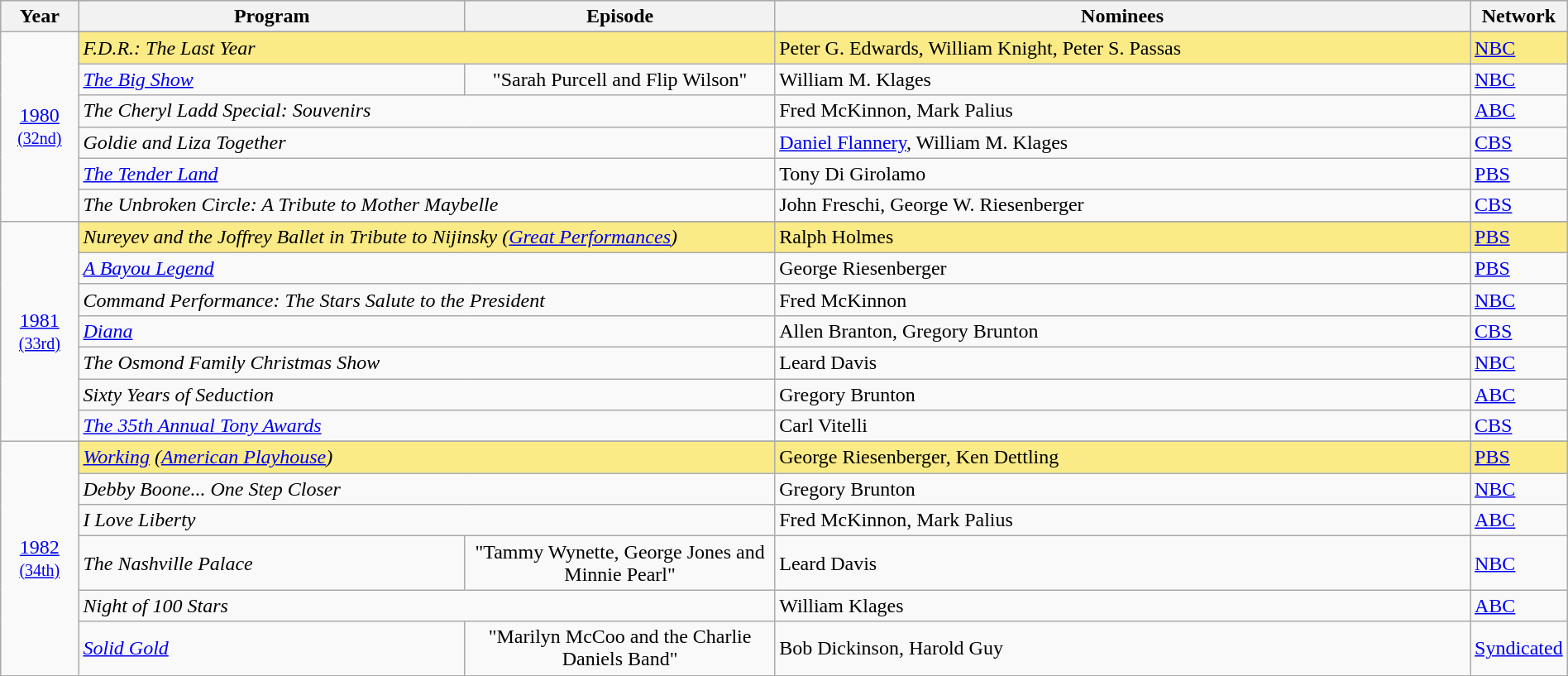<table class="wikitable" style="width:100%">
<tr bgcolor="#bebebe">
<th width="5%">Year</th>
<th width="25%">Program</th>
<th width="20%">Episode</th>
<th width="45%">Nominees</th>
<th width="5%">Network</th>
</tr>
<tr>
<td rowspan=7 style="text-align:center"><a href='#'>1980</a><br><small><a href='#'>(32nd)</a></small><br></td>
</tr>
<tr style="background:#FAEB86">
<td colspan=2><em>F.D.R.: The Last Year</em></td>
<td>Peter G. Edwards, William Knight, Peter S. Passas</td>
<td><a href='#'>NBC</a></td>
</tr>
<tr>
<td><em><a href='#'>The Big Show</a></em></td>
<td align=center>"Sarah Purcell and Flip Wilson"</td>
<td>William M. Klages</td>
<td><a href='#'>NBC</a></td>
</tr>
<tr>
<td colspan=2><em>The Cheryl Ladd Special: Souvenirs</em></td>
<td>Fred McKinnon, Mark Palius</td>
<td><a href='#'>ABC</a></td>
</tr>
<tr>
<td colspan=2><em>Goldie and Liza Together</em></td>
<td><a href='#'>Daniel Flannery</a>, William M. Klages</td>
<td><a href='#'>CBS</a></td>
</tr>
<tr>
<td colspan=2><em><a href='#'>The Tender Land</a></em></td>
<td>Tony Di Girolamo</td>
<td><a href='#'>PBS</a></td>
</tr>
<tr>
<td colspan=2><em>The Unbroken Circle: A Tribute to Mother Maybelle</em></td>
<td>John Freschi, George W. Riesenberger</td>
<td><a href='#'>CBS</a></td>
</tr>
<tr>
<td rowspan=8 style="text-align:center"><a href='#'>1981</a><br><small><a href='#'>(33rd)</a></small><br></td>
</tr>
<tr style="background:#FAEB86">
<td colspan=2><em>Nureyev and the Joffrey Ballet in Tribute to Nijinsky (<a href='#'>Great Performances</a>)</em></td>
<td>Ralph Holmes</td>
<td><a href='#'>PBS</a></td>
</tr>
<tr>
<td colspan=2><em><a href='#'>A Bayou Legend</a></em></td>
<td>George Riesenberger</td>
<td><a href='#'>PBS</a></td>
</tr>
<tr>
<td colspan=2><em>Command Performance: The Stars Salute to the President</em></td>
<td>Fred McKinnon</td>
<td><a href='#'>NBC</a></td>
</tr>
<tr>
<td colspan=2><em><a href='#'>Diana</a></em></td>
<td>Allen Branton, Gregory Brunton</td>
<td><a href='#'>CBS</a></td>
</tr>
<tr>
<td colspan=2><em>The Osmond Family Christmas Show</em></td>
<td>Leard Davis</td>
<td><a href='#'>NBC</a></td>
</tr>
<tr>
<td colspan=2><em>Sixty Years of Seduction</em></td>
<td>Gregory Brunton</td>
<td><a href='#'>ABC</a></td>
</tr>
<tr>
<td colspan=2><em><a href='#'>The 35th Annual Tony Awards</a></em></td>
<td>Carl Vitelli</td>
<td><a href='#'>CBS</a></td>
</tr>
<tr>
<td rowspan=7 style="text-align:center"><a href='#'>1982</a><br><small><a href='#'>(34th)</a></small><br></td>
</tr>
<tr style="background:#FAEB86">
<td colspan=2><em><a href='#'>Working</a> (<a href='#'>American Playhouse</a>)</em></td>
<td>George Riesenberger, Ken Dettling</td>
<td><a href='#'>PBS</a></td>
</tr>
<tr>
<td colspan=2><em>Debby Boone... One Step Closer</em></td>
<td>Gregory Brunton</td>
<td><a href='#'>NBC</a></td>
</tr>
<tr>
<td colspan=2><em>I Love Liberty</em></td>
<td>Fred McKinnon, Mark Palius</td>
<td><a href='#'>ABC</a></td>
</tr>
<tr>
<td><em>The Nashville Palace</em></td>
<td align=center>"Tammy Wynette, George Jones and Minnie Pearl"</td>
<td>Leard Davis</td>
<td><a href='#'>NBC</a></td>
</tr>
<tr>
<td colspan=2><em>Night of 100 Stars</em></td>
<td>William Klages</td>
<td><a href='#'>ABC</a></td>
</tr>
<tr>
<td><em><a href='#'>Solid Gold</a></em></td>
<td align=center>"Marilyn McCoo and the Charlie Daniels Band"</td>
<td>Bob Dickinson, Harold Guy</td>
<td><a href='#'>Syndicated</a></td>
</tr>
<tr>
</tr>
</table>
